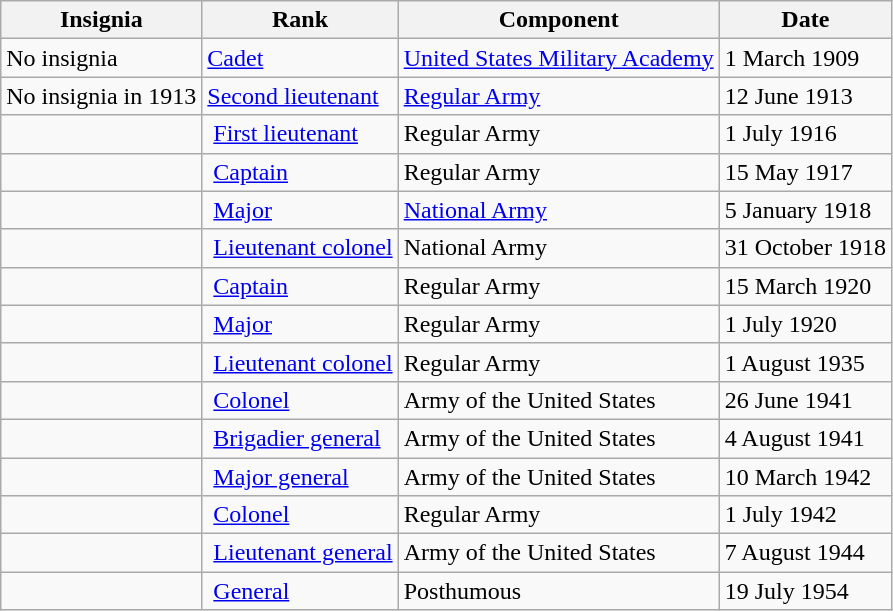<table class="wikitable">
<tr>
<th>Insignia</th>
<th>Rank</th>
<th>Component</th>
<th>Date</th>
</tr>
<tr>
<td> No insignia</td>
<td><a href='#'>Cadet</a></td>
<td><a href='#'>United States Military Academy</a></td>
<td>1 March 1909</td>
</tr>
<tr>
<td> No insignia in 1913</td>
<td><a href='#'>Second lieutenant</a></td>
<td><a href='#'>Regular Army</a></td>
<td>12 June 1913</td>
</tr>
<tr>
<td></td>
<td> <a href='#'>First lieutenant</a></td>
<td>Regular Army</td>
<td>1 July 1916</td>
</tr>
<tr>
<td></td>
<td> <a href='#'>Captain</a></td>
<td>Regular Army</td>
<td>15 May 1917</td>
</tr>
<tr>
<td></td>
<td> <a href='#'>Major</a></td>
<td><a href='#'>National Army</a></td>
<td>5 January 1918</td>
</tr>
<tr>
<td></td>
<td> <a href='#'>Lieutenant colonel</a></td>
<td>National Army</td>
<td>31 October 1918</td>
</tr>
<tr>
<td></td>
<td> <a href='#'>Captain</a></td>
<td>Regular Army</td>
<td>15 March 1920</td>
</tr>
<tr>
<td></td>
<td> <a href='#'>Major</a></td>
<td>Regular Army</td>
<td>1 July 1920</td>
</tr>
<tr>
<td></td>
<td> <a href='#'>Lieutenant colonel</a></td>
<td>Regular Army</td>
<td>1 August 1935</td>
</tr>
<tr>
<td></td>
<td> <a href='#'>Colonel</a></td>
<td>Army of the United States</td>
<td>26 June 1941</td>
</tr>
<tr>
<td></td>
<td> <a href='#'>Brigadier general</a></td>
<td>Army of the United States</td>
<td>4 August 1941</td>
</tr>
<tr>
<td></td>
<td> <a href='#'>Major general</a></td>
<td>Army of the United States</td>
<td>10 March 1942</td>
</tr>
<tr>
<td></td>
<td> <a href='#'>Colonel</a></td>
<td>Regular Army</td>
<td>1 July 1942</td>
</tr>
<tr>
<td></td>
<td> <a href='#'>Lieutenant general</a></td>
<td>Army of the United States</td>
<td>7 August 1944</td>
</tr>
<tr>
<td></td>
<td> <a href='#'>General</a></td>
<td>Posthumous</td>
<td>19 July 1954</td>
</tr>
</table>
